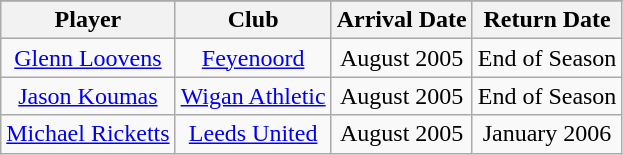<table class="wikitable" style="text-align: center">
<tr>
</tr>
<tr>
<th>Player</th>
<th>Club</th>
<th>Arrival Date</th>
<th>Return Date</th>
</tr>
<tr>
<td><a href='#'>Glenn Loovens</a></td>
<td><a href='#'>Feyenoord</a></td>
<td>August 2005</td>
<td>End of Season</td>
</tr>
<tr>
<td><a href='#'>Jason Koumas</a></td>
<td><a href='#'>Wigan Athletic</a></td>
<td>August 2005</td>
<td>End of Season</td>
</tr>
<tr>
<td><a href='#'>Michael Ricketts</a></td>
<td><a href='#'>Leeds United</a></td>
<td>August 2005</td>
<td>January 2006</td>
</tr>
</table>
